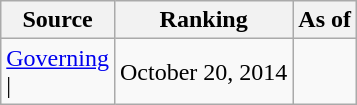<table class="wikitable" style="text-align:center">
<tr>
<th>Source</th>
<th>Ranking</th>
<th>As of</th>
</tr>
<tr>
<td align=left><a href='#'>Governing</a><br>| </td>
<td>October 20, 2014</td>
</tr>
</table>
